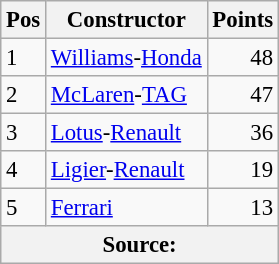<table class="wikitable" style="font-size:95%;">
<tr>
<th>Pos</th>
<th>Constructor</th>
<th>Points</th>
</tr>
<tr>
<td>1</td>
<td> <a href='#'>Williams</a>-<a href='#'>Honda</a></td>
<td align="right">48</td>
</tr>
<tr>
<td>2</td>
<td> <a href='#'>McLaren</a>-<a href='#'>TAG</a></td>
<td align="right">47</td>
</tr>
<tr>
<td>3</td>
<td> <a href='#'>Lotus</a>-<a href='#'>Renault</a></td>
<td align="right">36</td>
</tr>
<tr>
<td>4</td>
<td>  <a href='#'>Ligier</a>-<a href='#'>Renault</a></td>
<td align="right">19</td>
</tr>
<tr>
<td>5</td>
<td> <a href='#'>Ferrari</a></td>
<td align="right">13</td>
</tr>
<tr>
<th colspan=4>Source: </th>
</tr>
</table>
